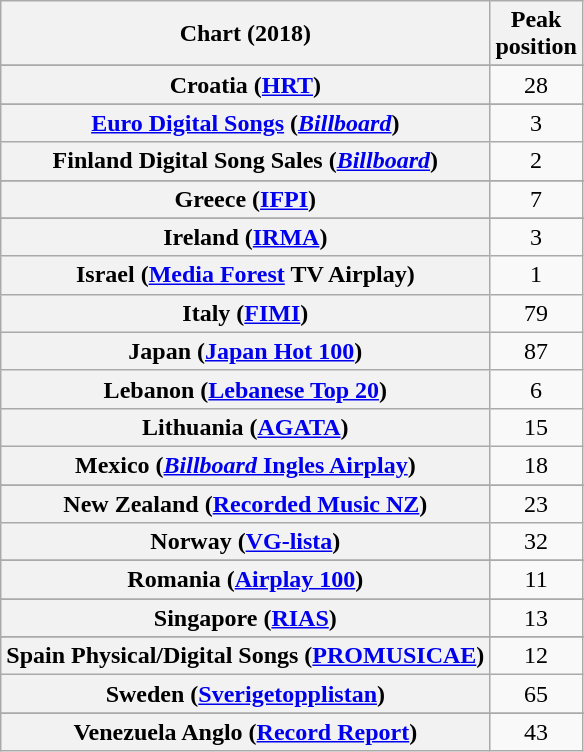<table class="wikitable sortable plainrowheaders" style="text-align:center">
<tr>
<th scope="col">Chart (2018)</th>
<th scope="col">Peak<br> position</th>
</tr>
<tr>
</tr>
<tr>
</tr>
<tr>
</tr>
<tr>
</tr>
<tr>
</tr>
<tr>
<th scope="row">Croatia (<a href='#'>HRT</a>)</th>
<td>28</td>
</tr>
<tr>
</tr>
<tr>
<th scope="row"><a href='#'>Euro Digital Songs</a> (<em><a href='#'>Billboard</a></em>)</th>
<td>3</td>
</tr>
<tr>
<th scope="row">Finland Digital Song Sales (<em><a href='#'>Billboard</a></em>)</th>
<td>2</td>
</tr>
<tr>
</tr>
<tr>
<th scope="row">Greece (<a href='#'>IFPI</a>)</th>
<td>7</td>
</tr>
<tr>
</tr>
<tr>
</tr>
<tr>
<th scope="row">Ireland (<a href='#'>IRMA</a>)</th>
<td>3</td>
</tr>
<tr>
<th scope="row">Israel (<a href='#'>Media Forest</a> TV Airplay)</th>
<td>1</td>
</tr>
<tr>
<th scope="row">Italy (<a href='#'>FIMI</a>)</th>
<td>79</td>
</tr>
<tr>
<th scope="row">Japan (<a href='#'>Japan Hot 100</a>)</th>
<td>87</td>
</tr>
<tr>
<th scope="row">Lebanon (<a href='#'>Lebanese Top 20</a>)</th>
<td>6</td>
</tr>
<tr>
<th scope="row">Lithuania (<a href='#'>AGATA</a>)</th>
<td>15</td>
</tr>
<tr>
<th scope="row">Mexico (<a href='#'><em>Billboard</em> Ingles Airplay</a>)</th>
<td>18</td>
</tr>
<tr>
</tr>
<tr>
</tr>
<tr>
<th scope="row">New Zealand (<a href='#'>Recorded Music NZ</a>)</th>
<td>23</td>
</tr>
<tr>
<th scope="row">Norway (<a href='#'>VG-lista</a>)</th>
<td>32</td>
</tr>
<tr>
</tr>
<tr>
<th scope="row">Romania (<a href='#'>Airplay 100</a>)</th>
<td>11</td>
</tr>
<tr>
</tr>
<tr>
</tr>
<tr>
<th scope="row">Singapore (<a href='#'>RIAS</a>)</th>
<td>13</td>
</tr>
<tr>
</tr>
<tr>
<th scope="row">Spain Physical/Digital Songs (<a href='#'>PROMUSICAE</a>)</th>
<td>12</td>
</tr>
<tr>
<th scope="row">Sweden (<a href='#'>Sverigetopplistan</a>)</th>
<td>65</td>
</tr>
<tr>
</tr>
<tr>
</tr>
<tr>
</tr>
<tr>
<th scope="row">Venezuela Anglo (<a href='#'>Record Report</a>)</th>
<td>43</td>
</tr>
</table>
